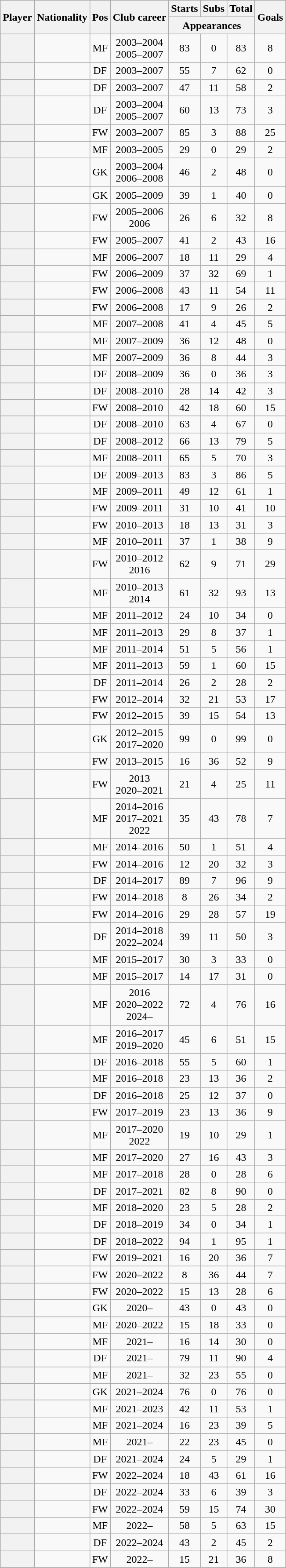<table class="wikitable sortable plainrowheaders" style="text-align:center;">
<tr>
<th scope=col rowspan="2">Player</th>
<th scope=col rowspan="2">Nationality</th>
<th scope=col rowspan="2">Pos</th>
<th scope=col rowspan="2">Club career</th>
<th scope=col>Starts</th>
<th scope=col>Subs</th>
<th scope=col>Total</th>
<th rowspan="2" scope=col>Goals</th>
</tr>
<tr class=unsortable>
<th scope=col colspan="3">Appearances</th>
</tr>
<tr>
<th scope="row"></th>
<td align="left"></td>
<td>MF</td>
<td>2003–2004<br>2005–2007</td>
<td>83</td>
<td>0</td>
<td>83</td>
<td>8</td>
</tr>
<tr>
<th scope="row"></th>
<td align="left"></td>
<td>DF</td>
<td>2003–2007</td>
<td>55</td>
<td>7</td>
<td>62</td>
<td>0</td>
</tr>
<tr>
<th scope="row"></th>
<td align="left"></td>
<td>DF</td>
<td>2003–2007</td>
<td>47</td>
<td>11</td>
<td>58</td>
<td>2</td>
</tr>
<tr>
<th scope="row"></th>
<td align="left"></td>
<td>DF</td>
<td>2003–2004<br>2005–2007</td>
<td>60</td>
<td>13</td>
<td>73</td>
<td>3</td>
</tr>
<tr>
<th scope="row"></th>
<td align="left"></td>
<td>FW</td>
<td>2003–2007</td>
<td>85</td>
<td>3</td>
<td>88</td>
<td>25</td>
</tr>
<tr>
<th scope="row"></th>
<td align="left"></td>
<td>MF</td>
<td>2003–2005</td>
<td>29</td>
<td>0</td>
<td>29</td>
<td>2</td>
</tr>
<tr>
<th scope="row"></th>
<td align="left"></td>
<td>GK</td>
<td>2003–2004<br>2006–2008</td>
<td>46</td>
<td>2</td>
<td>48</td>
<td>0</td>
</tr>
<tr>
<th scope="row"></th>
<td align="left"></td>
<td>GK</td>
<td>2005–2009</td>
<td>39</td>
<td>1</td>
<td>40</td>
<td>0</td>
</tr>
<tr>
<th scope="row"></th>
<td align="left"></td>
<td>FW</td>
<td>2005–2006<br>2006</td>
<td>26</td>
<td>6</td>
<td>32</td>
<td>8</td>
</tr>
<tr>
<th scope="row"></th>
<td align="left"></td>
<td>FW</td>
<td>2005–2007</td>
<td>41</td>
<td>2</td>
<td>43</td>
<td>16</td>
</tr>
<tr>
<th scope="row"></th>
<td align="left"></td>
<td>MF</td>
<td>2006–2007</td>
<td>18</td>
<td>11</td>
<td>29</td>
<td>4</td>
</tr>
<tr>
<th scope="row"></th>
<td align="left"></td>
<td>FW</td>
<td>2006–2009</td>
<td>37</td>
<td>32</td>
<td>69</td>
<td>1</td>
</tr>
<tr>
<th scope="row"></th>
<td align="left"></td>
<td>FW</td>
<td>2006–2008</td>
<td>43</td>
<td>11</td>
<td>54</td>
<td>11</td>
</tr>
<tr>
<th scope="row"></th>
<td align="left"></td>
<td>FW</td>
<td>2006–2008</td>
<td>17</td>
<td>9</td>
<td>26</td>
<td>2</td>
</tr>
<tr>
<th scope="row"></th>
<td align="left"></td>
<td>MF</td>
<td>2007–2008</td>
<td>41</td>
<td>4</td>
<td>45</td>
<td>5</td>
</tr>
<tr>
<th scope="row"></th>
<td align="left"></td>
<td>MF</td>
<td>2007–2009</td>
<td>36</td>
<td>12</td>
<td>48</td>
<td>0</td>
</tr>
<tr>
<th scope="row"></th>
<td align="left"></td>
<td>MF</td>
<td>2007–2009</td>
<td>36</td>
<td>8</td>
<td>44</td>
<td>3</td>
</tr>
<tr>
<th scope="row"></th>
<td align="left"></td>
<td>DF</td>
<td>2008–2009</td>
<td>36</td>
<td>0</td>
<td>36</td>
<td>3</td>
</tr>
<tr>
<th scope="row"></th>
<td align="left"></td>
<td>DF</td>
<td>2008–2010</td>
<td>28</td>
<td>14</td>
<td>42</td>
<td>3</td>
</tr>
<tr>
<th scope="row"></th>
<td align="left"></td>
<td>FW</td>
<td>2008–2010</td>
<td>42</td>
<td>18</td>
<td>60</td>
<td>15</td>
</tr>
<tr>
<th scope="row"></th>
<td align="left"></td>
<td>DF</td>
<td>2008–2010</td>
<td>63</td>
<td>4</td>
<td>67</td>
<td>0</td>
</tr>
<tr>
<th scope="row"></th>
<td align="left"></td>
<td>DF</td>
<td>2008–2012</td>
<td>66</td>
<td>13</td>
<td>79</td>
<td>5</td>
</tr>
<tr>
<th scope="row"></th>
<td align="left"></td>
<td>MF</td>
<td>2008–2011</td>
<td>65</td>
<td>5</td>
<td>70</td>
<td>3</td>
</tr>
<tr>
<th scope="row"></th>
<td align="left"></td>
<td>DF</td>
<td>2009–2013</td>
<td>83</td>
<td>3</td>
<td>86</td>
<td>5</td>
</tr>
<tr>
<th scope="row"></th>
<td align="left"></td>
<td>MF</td>
<td>2009–2011</td>
<td>49</td>
<td>12</td>
<td>61</td>
<td>1</td>
</tr>
<tr>
<th scope="row"></th>
<td align="left"></td>
<td>FW</td>
<td>2009–2011</td>
<td>31</td>
<td>10</td>
<td>41</td>
<td>10</td>
</tr>
<tr>
<th scope="row"></th>
<td align="left"></td>
<td>FW</td>
<td>2010–2013</td>
<td>18</td>
<td>13</td>
<td>31</td>
<td>3</td>
</tr>
<tr>
<th scope="row"></th>
<td align="left"></td>
<td>MF</td>
<td>2010–2011</td>
<td>37</td>
<td>1</td>
<td>38</td>
<td>9</td>
</tr>
<tr>
<th scope="row"></th>
<td align="left"></td>
<td>FW</td>
<td>2010–2012<br>2016</td>
<td>62</td>
<td>9</td>
<td>71</td>
<td>29</td>
</tr>
<tr>
<th scope="row"></th>
<td align="left"></td>
<td>MF</td>
<td>2010–2013<br>2014</td>
<td>61</td>
<td>32</td>
<td>93</td>
<td>13</td>
</tr>
<tr>
<th scope="row"></th>
<td align="left"></td>
<td>MF</td>
<td>2011–2012</td>
<td>24</td>
<td>10</td>
<td>34</td>
<td>0</td>
</tr>
<tr>
<th scope="row"></th>
<td align="left"></td>
<td>MF</td>
<td>2011–2013</td>
<td>29</td>
<td>8</td>
<td>37</td>
<td>1</td>
</tr>
<tr>
<th scope="row"></th>
<td align="left"></td>
<td>MF</td>
<td>2011–2014</td>
<td>51</td>
<td>5</td>
<td>56</td>
<td>1</td>
</tr>
<tr>
<th scope="row"></th>
<td align="left"></td>
<td>MF</td>
<td>2011–2013</td>
<td>59</td>
<td>1</td>
<td>60</td>
<td>15</td>
</tr>
<tr>
<th scope="row"></th>
<td align="left"></td>
<td>DF</td>
<td>2011–2014</td>
<td>26</td>
<td>2</td>
<td>28</td>
<td>2</td>
</tr>
<tr>
<th scope="row"></th>
<td align="left"></td>
<td>FW</td>
<td>2012–2014</td>
<td>32</td>
<td>21</td>
<td>53</td>
<td>17</td>
</tr>
<tr>
<th scope="row"></th>
<td align="left"></td>
<td>FW</td>
<td>2012–2015</td>
<td>39</td>
<td>15</td>
<td>54</td>
<td>13</td>
</tr>
<tr>
<th scope="row"></th>
<td align="left"></td>
<td>GK</td>
<td>2012–2015<br>2017–2020</td>
<td>99</td>
<td>0</td>
<td>99</td>
<td>0</td>
</tr>
<tr>
<th scope="row"></th>
<td align="left"></td>
<td>FW</td>
<td>2013–2015</td>
<td>16</td>
<td>36</td>
<td>52</td>
<td>9</td>
</tr>
<tr>
<th scope="row"></th>
<td align="left"></td>
<td>FW</td>
<td>2013<br>2020–2021</td>
<td>21</td>
<td>4</td>
<td>25</td>
<td>11</td>
</tr>
<tr>
<th scope="row"></th>
<td align="left"></td>
<td>MF</td>
<td>2014–2016<br>2017–2021<br>2022</td>
<td>35</td>
<td>43</td>
<td>78</td>
<td>7</td>
</tr>
<tr>
<th scope="row"></th>
<td align="left"></td>
<td>MF</td>
<td>2014–2016</td>
<td>50</td>
<td>1</td>
<td>51</td>
<td>4</td>
</tr>
<tr>
<th scope="row"></th>
<td align="left"></td>
<td>FW</td>
<td>2014–2016</td>
<td>12</td>
<td>20</td>
<td>32</td>
<td>3</td>
</tr>
<tr>
<th scope="row"></th>
<td align="left"></td>
<td>DF</td>
<td>2014–2017</td>
<td>89</td>
<td>7</td>
<td>96</td>
<td>9</td>
</tr>
<tr>
<th scope="row"></th>
<td align="left"></td>
<td>FW</td>
<td>2014–2018</td>
<td>8</td>
<td>26</td>
<td>34</td>
<td>2</td>
</tr>
<tr>
<th scope="row"></th>
<td align="left"></td>
<td>FW</td>
<td>2014–2016</td>
<td>29</td>
<td>28</td>
<td>57</td>
<td>19</td>
</tr>
<tr>
<th scope="row"></th>
<td align="left"></td>
<td>DF</td>
<td>2014–2018<br>2022–2024</td>
<td>39</td>
<td>11</td>
<td>50</td>
<td>3</td>
</tr>
<tr>
<th scope="row"></th>
<td align="left"></td>
<td>MF</td>
<td>2015–2017</td>
<td>30</td>
<td>3</td>
<td>33</td>
<td>0</td>
</tr>
<tr>
<th scope="row"></th>
<td align="left"></td>
<td>MF</td>
<td>2015–2017</td>
<td>14</td>
<td>17</td>
<td>31</td>
<td>0</td>
</tr>
<tr>
<th scope="row"><strong></strong></th>
<td align="left"></td>
<td>MF</td>
<td>2016<br>2020–2022<br>2024–</td>
<td>72</td>
<td>4</td>
<td>76</td>
<td>16</td>
</tr>
<tr>
<th scope="row"></th>
<td align="left"></td>
<td>MF</td>
<td>2016–2017<br>2019–2020</td>
<td>45</td>
<td>6</td>
<td>51</td>
<td>15</td>
</tr>
<tr>
<th scope="row"></th>
<td align="left"></td>
<td>DF</td>
<td>2016–2018</td>
<td>55</td>
<td>5</td>
<td>60</td>
<td>1</td>
</tr>
<tr>
<th scope="row"></th>
<td align="left"></td>
<td>MF</td>
<td>2016–2018</td>
<td>23</td>
<td>13</td>
<td>36</td>
<td>2</td>
</tr>
<tr>
<th scope="row"></th>
<td align="left"></td>
<td>DF</td>
<td>2016–2018</td>
<td>25</td>
<td>12</td>
<td>37</td>
<td>0</td>
</tr>
<tr>
<th scope="row"></th>
<td align="left"></td>
<td>FW</td>
<td>2017–2019</td>
<td>23</td>
<td>13</td>
<td>36</td>
<td>9</td>
</tr>
<tr>
<th scope="row"></th>
<td align="left"></td>
<td>MF</td>
<td>2017–2020<br>2022</td>
<td>19</td>
<td>10</td>
<td>29</td>
<td>1</td>
</tr>
<tr>
<th scope="row"></th>
<td align="left"></td>
<td>MF</td>
<td>2017–2020</td>
<td>27</td>
<td>16</td>
<td>43</td>
<td>3</td>
</tr>
<tr>
<th scope="row"></th>
<td align="left"></td>
<td>MF</td>
<td>2017–2018</td>
<td>28</td>
<td>0</td>
<td>28</td>
<td>6</td>
</tr>
<tr>
<th scope="row"></th>
<td align="left"></td>
<td>DF</td>
<td>2017–2021</td>
<td>82</td>
<td>8</td>
<td>90</td>
<td>0</td>
</tr>
<tr>
<th scope="row"></th>
<td align="left"></td>
<td>MF</td>
<td>2018–2020</td>
<td>23</td>
<td>5</td>
<td>28</td>
<td>2</td>
</tr>
<tr>
<th scope="row"></th>
<td align="left"></td>
<td>DF</td>
<td>2018–2019</td>
<td>34</td>
<td>0</td>
<td>34</td>
<td>1</td>
</tr>
<tr>
<th scope="row"></th>
<td align="left"></td>
<td>DF</td>
<td>2018–2022</td>
<td>94</td>
<td>1</td>
<td>95</td>
<td>1</td>
</tr>
<tr>
<th scope="row"></th>
<td align="left"></td>
<td>FW</td>
<td>2019–2021</td>
<td>16</td>
<td>20</td>
<td>36</td>
<td>7</td>
</tr>
<tr>
<th scope="row"></th>
<td align="left"></td>
<td>FW</td>
<td>2020–2022</td>
<td>8</td>
<td>36</td>
<td>44</td>
<td>7</td>
</tr>
<tr>
<th scope="row"></th>
<td align="left"></td>
<td>FW</td>
<td>2020–2022</td>
<td>15</td>
<td>13</td>
<td>28</td>
<td>6</td>
</tr>
<tr>
<th scope="row"><strong></strong></th>
<td align="left"></td>
<td>GK</td>
<td>2020–</td>
<td>43</td>
<td>0</td>
<td>43</td>
<td>0</td>
</tr>
<tr>
<th scope="row"></th>
<td align="left"></td>
<td>MF</td>
<td>2020–2022</td>
<td>15</td>
<td>18</td>
<td>33</td>
<td>0</td>
</tr>
<tr>
<th scope="row"><strong></strong></th>
<td align="left"></td>
<td>MF</td>
<td>2021–</td>
<td>16</td>
<td>14</td>
<td>30</td>
<td>0</td>
</tr>
<tr>
<th scope="row"><strong></strong></th>
<td align="left"></td>
<td>DF</td>
<td>2021–</td>
<td>79</td>
<td>11</td>
<td>90</td>
<td>4</td>
</tr>
<tr>
<th scope="row"><strong></strong></th>
<td align="left"></td>
<td>MF</td>
<td>2021–</td>
<td>32</td>
<td>23</td>
<td>55</td>
<td>0</td>
</tr>
<tr>
<th scope="row"></th>
<td align="left"></td>
<td>GK</td>
<td>2021–2024</td>
<td>76</td>
<td>0</td>
<td>76</td>
<td>0</td>
</tr>
<tr>
<th scope="row"></th>
<td align="left"></td>
<td>MF</td>
<td>2021–2023</td>
<td>42</td>
<td>11</td>
<td>53</td>
<td>1</td>
</tr>
<tr>
<th scope="row"></th>
<td align="left"></td>
<td>MF</td>
<td>2021–2024</td>
<td>16</td>
<td>23</td>
<td>39</td>
<td>5</td>
</tr>
<tr>
<th scope="row"><strong></strong></th>
<td align="left"></td>
<td>MF</td>
<td>2021–</td>
<td>22</td>
<td>23</td>
<td>45</td>
<td>0</td>
</tr>
<tr>
<th scope="row"></th>
<td align="left"></td>
<td>DF</td>
<td>2021–2024</td>
<td>24</td>
<td>5</td>
<td>29</td>
<td>1</td>
</tr>
<tr>
<th scope="row"></th>
<td align="left"></td>
<td>FW</td>
<td>2022–2024</td>
<td>18</td>
<td>43</td>
<td>61</td>
<td>16</td>
</tr>
<tr>
<th scope="row"></th>
<td align="left"></td>
<td>DF</td>
<td>2022–2024</td>
<td>33</td>
<td>6</td>
<td>39</td>
<td>3</td>
</tr>
<tr>
<th scope="row"></th>
<td align="left"></td>
<td>FW</td>
<td>2022–2024</td>
<td>59</td>
<td>15</td>
<td>74</td>
<td>30</td>
</tr>
<tr>
<th scope="row"><strong></strong></th>
<td align="left"></td>
<td>MF</td>
<td>2022–</td>
<td>58</td>
<td>5</td>
<td>63</td>
<td>15</td>
</tr>
<tr>
<th scope="row"></th>
<td align="left"></td>
<td>DF</td>
<td>2022–2024</td>
<td>43</td>
<td>2</td>
<td>45</td>
<td>2</td>
</tr>
<tr>
<th scope="row"><strong></strong></th>
<td align="left"></td>
<td>FW</td>
<td>2022–</td>
<td>15</td>
<td>21</td>
<td>36</td>
<td>8</td>
</tr>
</table>
